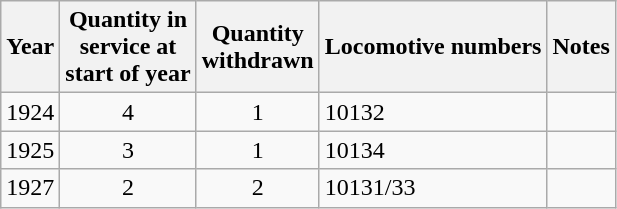<table class="wikitable" style=text-align:center>
<tr>
<th>Year</th>
<th>Quantity in<br>service at<br>start of year</th>
<th>Quantity<br>withdrawn</th>
<th>Locomotive numbers</th>
<th>Notes</th>
</tr>
<tr>
<td>1924</td>
<td>4</td>
<td>1</td>
<td align=left>10132</td>
<td></td>
</tr>
<tr>
<td>1925</td>
<td>3</td>
<td>1</td>
<td align=left>10134</td>
<td></td>
</tr>
<tr>
<td>1927</td>
<td>2</td>
<td>2</td>
<td align=left>10131/33</td>
<td></td>
</tr>
</table>
